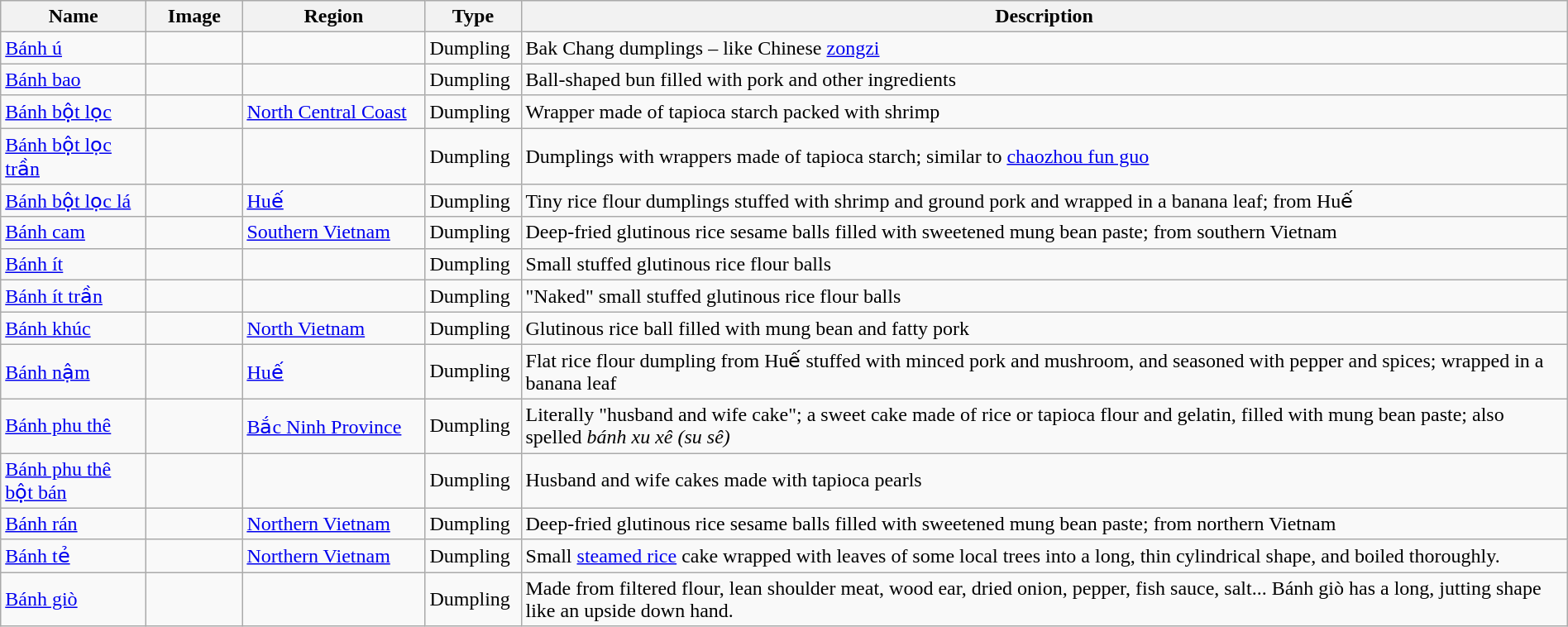<table class="wikitable sortable sticky-header" width="100%">
<tr>
<th style="width:110px;">Name</th>
<th style="width:70px;">Image</th>
<th style="width:140px;">Region</th>
<th style="width:70px;">Type</th>
<th>Description</th>
</tr>
<tr>
<td><a href='#'>Bánh ú</a></td>
<td></td>
<td></td>
<td>Dumpling</td>
<td>Bak Chang dumplings – like Chinese <a href='#'>zongzi</a></td>
</tr>
<tr>
<td><a href='#'>Bánh bao</a></td>
<td></td>
<td></td>
<td>Dumpling</td>
<td>Ball-shaped bun filled with pork and other ingredients</td>
</tr>
<tr>
<td><a href='#'>Bánh bột lọc</a></td>
<td></td>
<td><a href='#'>North Central Coast</a></td>
<td>Dumpling</td>
<td>Wrapper made of tapioca starch packed with shrimp</td>
</tr>
<tr>
<td><a href='#'>Bánh bột lọc trần</a></td>
<td></td>
<td></td>
<td>Dumpling</td>
<td>Dumplings with wrappers made of tapioca starch; similar to <a href='#'>chaozhou fun guo</a></td>
</tr>
<tr>
<td><a href='#'>Bánh bột lọc lá</a></td>
<td></td>
<td><a href='#'>Huế</a></td>
<td>Dumpling</td>
<td>Tiny rice flour dumplings stuffed with shrimp and ground pork and wrapped in a banana leaf; from Huế</td>
</tr>
<tr>
<td><a href='#'>Bánh cam</a></td>
<td></td>
<td><a href='#'>Southern Vietnam</a></td>
<td>Dumpling</td>
<td>Deep-fried glutinous rice sesame balls filled with sweetened mung bean paste; from southern Vietnam</td>
</tr>
<tr>
<td><a href='#'>Bánh ít</a></td>
<td></td>
<td></td>
<td>Dumpling</td>
<td>Small stuffed glutinous rice flour balls</td>
</tr>
<tr>
<td><a href='#'>Bánh ít trần</a></td>
<td></td>
<td></td>
<td>Dumpling</td>
<td>"Naked" small stuffed glutinous rice flour balls</td>
</tr>
<tr>
<td><a href='#'>Bánh khúc</a></td>
<td></td>
<td><a href='#'>North Vietnam</a></td>
<td>Dumpling</td>
<td>Glutinous rice ball filled with mung bean and fatty pork</td>
</tr>
<tr>
<td><a href='#'>Bánh nậm</a></td>
<td></td>
<td><a href='#'>Huế</a></td>
<td>Dumpling</td>
<td>Flat rice flour dumpling from Huế stuffed with minced pork and mushroom, and seasoned with pepper and spices; wrapped in a banana leaf</td>
</tr>
<tr>
<td><a href='#'>Bánh phu thê</a></td>
<td></td>
<td><a href='#'>Bắc Ninh Province</a></td>
<td>Dumpling</td>
<td>Literally "husband and wife cake"; a sweet cake made of rice or tapioca flour and gelatin, filled with mung bean paste; also spelled <em>bánh xu xê (su sê)</em></td>
</tr>
<tr>
<td><a href='#'>Bánh phu thê bột bán</a></td>
<td></td>
<td></td>
<td>Dumpling</td>
<td>Husband and wife cakes made with tapioca pearls</td>
</tr>
<tr>
<td><a href='#'>Bánh rán</a></td>
<td></td>
<td><a href='#'>Northern Vietnam</a></td>
<td>Dumpling</td>
<td>Deep-fried glutinous rice sesame balls filled with sweetened mung bean paste; from northern Vietnam</td>
</tr>
<tr>
<td><a href='#'>Bánh tẻ</a></td>
<td></td>
<td><a href='#'>Northern Vietnam</a></td>
<td>Dumpling</td>
<td>Small <a href='#'>steamed rice</a> cake wrapped with leaves of some local trees into a long, thin cylindrical shape, and boiled thoroughly.</td>
</tr>
<tr>
<td><a href='#'>Bánh giò</a></td>
<td></td>
<td></td>
<td>Dumpling</td>
<td>Made from filtered flour, lean shoulder meat, wood ear, dried onion, pepper, fish sauce, salt... Bánh giò has a long, jutting shape like an upside down hand.</td>
</tr>
</table>
